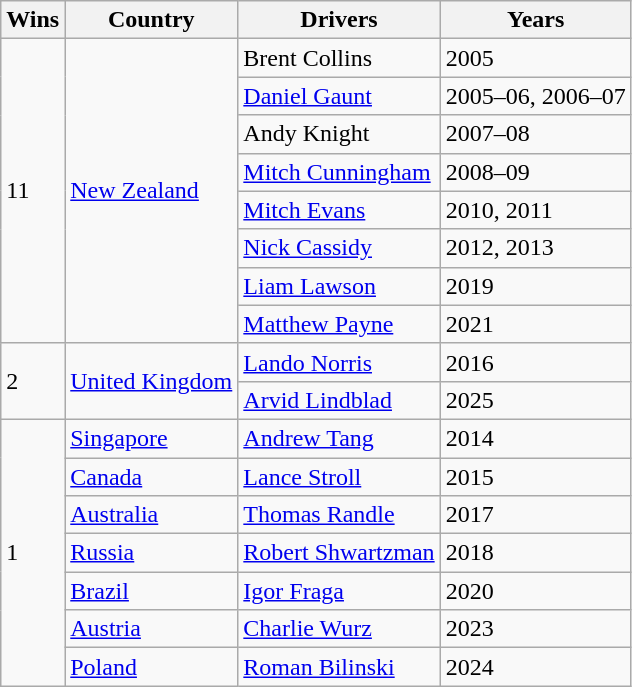<table class="wikitable">
<tr>
<th>Wins</th>
<th>Country</th>
<th>Drivers</th>
<th>Years</th>
</tr>
<tr>
<td rowspan="8">11</td>
<td rowspan="8"> <a href='#'>New Zealand</a></td>
<td>Brent Collins</td>
<td>2005</td>
</tr>
<tr>
<td><a href='#'>Daniel Gaunt</a></td>
<td>2005–06, 2006–07</td>
</tr>
<tr>
<td>Andy Knight</td>
<td>2007–08</td>
</tr>
<tr>
<td><a href='#'>Mitch Cunningham</a></td>
<td>2008–09</td>
</tr>
<tr>
<td><a href='#'>Mitch Evans</a></td>
<td>2010, 2011</td>
</tr>
<tr>
<td><a href='#'>Nick Cassidy</a></td>
<td>2012, 2013</td>
</tr>
<tr>
<td><a href='#'>Liam Lawson</a></td>
<td>2019</td>
</tr>
<tr>
<td><a href='#'>Matthew Payne</a></td>
<td>2021</td>
</tr>
<tr>
<td rowspan=2>2</td>
<td rowspan=2> <a href='#'>United Kingdom</a></td>
<td><a href='#'>Lando Norris</a></td>
<td>2016</td>
</tr>
<tr>
<td><a href='#'>Arvid Lindblad</a></td>
<td>2025</td>
</tr>
<tr>
<td rowspan=7>1</td>
<td> <a href='#'>Singapore</a></td>
<td><a href='#'>Andrew Tang</a></td>
<td>2014</td>
</tr>
<tr>
<td> <a href='#'>Canada</a></td>
<td><a href='#'>Lance Stroll</a></td>
<td>2015</td>
</tr>
<tr>
<td> <a href='#'>Australia</a></td>
<td><a href='#'>Thomas Randle</a></td>
<td>2017</td>
</tr>
<tr>
<td> <a href='#'>Russia</a></td>
<td><a href='#'>Robert Shwartzman</a></td>
<td>2018</td>
</tr>
<tr>
<td> <a href='#'>Brazil</a></td>
<td><a href='#'>Igor Fraga</a></td>
<td>2020</td>
</tr>
<tr>
<td> <a href='#'>Austria</a></td>
<td><a href='#'>Charlie Wurz</a></td>
<td>2023</td>
</tr>
<tr>
<td> <a href='#'>Poland</a></td>
<td><a href='#'>Roman Bilinski</a></td>
<td>2024</td>
</tr>
</table>
